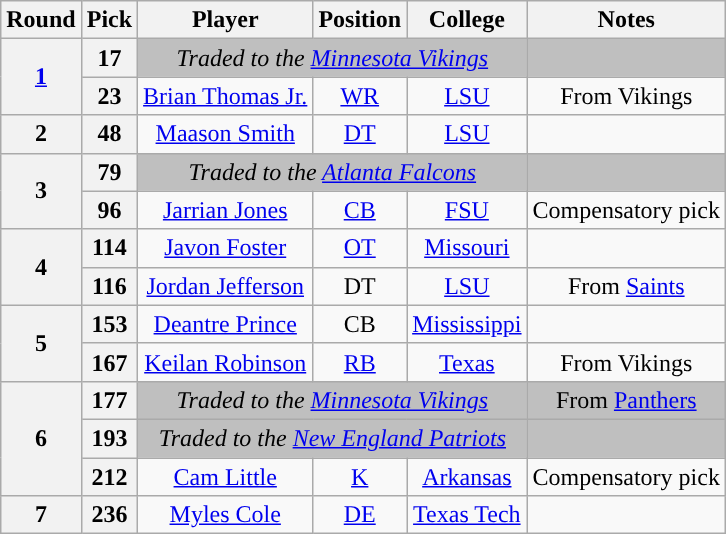<table class="wikitable" style="text-align:center">
<tr>
<th>Round</th>
<th>Pick</th>
<th>Player</th>
<th>Position</th>
<th>College</th>
<th>Notes</th>
</tr>
<tr>
<th rowspan="2"><a href='#'>1</a></th>
<th>17</th>
<td colspan="3" style="background:#BFBFBF"><em>Traded to the <a href='#'>Minnesota Vikings</a></em></td>
<td style="background:#BFBFBF"></td>
</tr>
<tr>
<th>23</th>
<td><a href='#'>Brian Thomas Jr.</a></td>
<td><a href='#'>WR</a></td>
<td><a href='#'>LSU</a></td>
<td>From Vikings</td>
</tr>
<tr>
<th>2</th>
<th>48</th>
<td><a href='#'>Maason Smith</a></td>
<td><a href='#'>DT</a></td>
<td><a href='#'>LSU</a></td>
<td></td>
</tr>
<tr>
<th rowspan="2">3</th>
<th>79</th>
<td colspan="3" style="background:#BFBFBF"><em>Traded to the <a href='#'>Atlanta Falcons</a></em></td>
<td style="background:#BFBFBF"></td>
</tr>
<tr>
<th>96</th>
<td><a href='#'>Jarrian Jones</a></td>
<td><a href='#'>CB</a></td>
<td><a href='#'>FSU</a></td>
<td>Compensatory pick</td>
</tr>
<tr>
<th rowspan="2">4</th>
<th>114</th>
<td><a href='#'>Javon Foster</a></td>
<td><a href='#'>OT</a></td>
<td><a href='#'>Missouri</a></td>
<td></td>
</tr>
<tr>
<th>116</th>
<td><a href='#'>Jordan Jefferson</a></td>
<td>DT</td>
<td><a href='#'>LSU</a></td>
<td>From <a href='#'>Saints</a></td>
</tr>
<tr>
<th rowspan="2">5</th>
<th>153</th>
<td><a href='#'>Deantre Prince</a></td>
<td>CB</td>
<td><a href='#'>Mississippi</a></td>
<td></td>
</tr>
<tr>
<th>167</th>
<td><a href='#'>Keilan Robinson</a></td>
<td><a href='#'>RB</a></td>
<td><a href='#'>Texas</a></td>
<td>From Vikings</td>
</tr>
<tr>
<th rowspan="3">6</th>
<th>177</th>
<td colspan="3" style="background:#BFBFBF"><em>Traded to the <a href='#'>Minnesota Vikings</a></em></td>
<td style="background:#BFBFBF">From <a href='#'>Panthers</a></td>
</tr>
<tr>
<th>193</th>
<td colspan="3" style="background:#BFBFBF"><em>Traded to the <a href='#'>New England Patriots</a></em></td>
<td style="background:#BFBFBF"></td>
</tr>
<tr>
<th>212</th>
<td><a href='#'>Cam Little</a></td>
<td><a href='#'>K</a></td>
<td><a href='#'>Arkansas</a></td>
<td>Compensatory pick</td>
</tr>
<tr>
<th>7</th>
<th>236</th>
<td><a href='#'>Myles Cole</a></td>
<td><a href='#'>DE</a></td>
<td><a href='#'>Texas Tech</a></td>
<td></td>
</tr>
</table>
